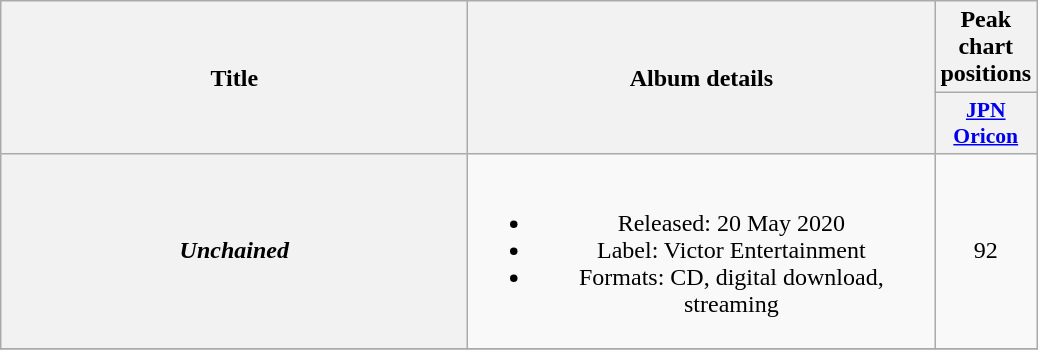<table class="wikitable plainrowheaders" style="text-align:center;">
<tr>
<th scope="col" rowspan="2" style="width:19em;">Title</th>
<th scope="col" rowspan="2" style="width:19em;">Album details</th>
<th scope="col" colspan="1">Peak<br>chart<br>positions</th>
</tr>
<tr>
<th scope="col" style="width:2.9em;font-size:90%;"><a href='#'>JPN<br>Oricon</a><br></th>
</tr>
<tr>
<th scope="row"><em>Unchained</em></th>
<td><br><ul><li>Released: 20 May 2020</li><li>Label: Victor Entertainment</li><li>Formats: CD, digital download, streaming</li></ul></td>
<td>92</td>
</tr>
<tr>
</tr>
</table>
